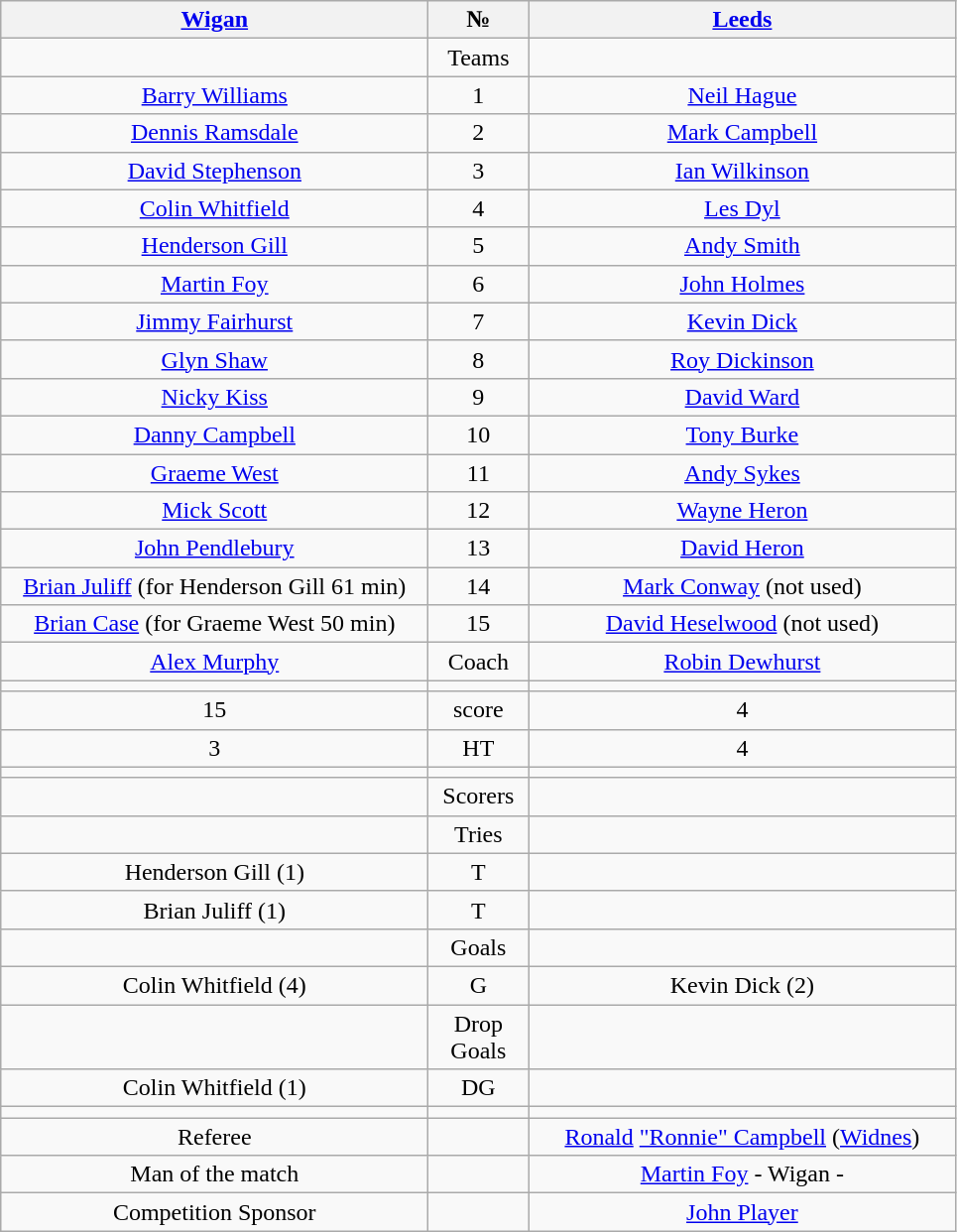<table class="wikitable" style="text-align:center;">
<tr>
<th width=280 abbr=winner><a href='#'>Wigan</a></th>
<th width=60 abbr="Number">№</th>
<th width=280 abbr=runner-up><a href='#'>Leeds</a></th>
</tr>
<tr>
<td></td>
<td>Teams</td>
<td></td>
</tr>
<tr>
<td><a href='#'>Barry Williams</a></td>
<td>1</td>
<td><a href='#'>Neil Hague</a></td>
</tr>
<tr>
<td><a href='#'>Dennis Ramsdale</a></td>
<td>2</td>
<td><a href='#'>Mark Campbell</a></td>
</tr>
<tr>
<td><a href='#'>David Stephenson</a></td>
<td>3</td>
<td><a href='#'>Ian Wilkinson</a></td>
</tr>
<tr>
<td><a href='#'>Colin Whitfield</a></td>
<td>4</td>
<td><a href='#'>Les Dyl</a></td>
</tr>
<tr>
<td><a href='#'>Henderson Gill</a></td>
<td>5</td>
<td><a href='#'>Andy Smith</a></td>
</tr>
<tr>
<td><a href='#'>Martin Foy</a></td>
<td>6</td>
<td><a href='#'>John Holmes</a></td>
</tr>
<tr>
<td><a href='#'>Jimmy Fairhurst</a></td>
<td>7</td>
<td><a href='#'>Kevin Dick</a></td>
</tr>
<tr>
<td><a href='#'>Glyn Shaw</a></td>
<td>8</td>
<td><a href='#'>Roy Dickinson</a></td>
</tr>
<tr>
<td><a href='#'>Nicky Kiss</a></td>
<td>9</td>
<td><a href='#'>David Ward</a></td>
</tr>
<tr>
<td><a href='#'>Danny Campbell</a></td>
<td>10</td>
<td><a href='#'>Tony Burke</a></td>
</tr>
<tr>
<td><a href='#'>Graeme West</a></td>
<td>11</td>
<td><a href='#'>Andy Sykes</a></td>
</tr>
<tr>
<td><a href='#'>Mick Scott</a></td>
<td>12</td>
<td><a href='#'>Wayne Heron</a></td>
</tr>
<tr>
<td><a href='#'>John Pendlebury</a></td>
<td>13</td>
<td><a href='#'>David Heron</a></td>
</tr>
<tr>
<td><a href='#'>Brian Juliff</a> (for Henderson Gill 61 min)</td>
<td>14</td>
<td><a href='#'>Mark Conway</a> (not used)</td>
</tr>
<tr>
<td><a href='#'>Brian Case</a> (for Graeme West 50 min)</td>
<td>15</td>
<td><a href='#'>David Heselwood</a> (not used)</td>
</tr>
<tr>
<td><a href='#'>Alex Murphy</a></td>
<td>Coach</td>
<td><a href='#'>Robin Dewhurst</a></td>
</tr>
<tr>
<td></td>
<td></td>
<td></td>
</tr>
<tr>
<td>15</td>
<td>score</td>
<td>4</td>
</tr>
<tr>
<td>3</td>
<td>HT</td>
<td>4</td>
</tr>
<tr>
<td></td>
<td></td>
<td></td>
</tr>
<tr>
<td></td>
<td>Scorers</td>
<td></td>
</tr>
<tr>
<td></td>
<td>Tries</td>
<td></td>
</tr>
<tr>
<td>Henderson Gill (1)</td>
<td>T</td>
<td></td>
</tr>
<tr>
<td>Brian Juliff (1)</td>
<td>T</td>
<td></td>
</tr>
<tr>
<td></td>
<td>Goals</td>
<td></td>
</tr>
<tr>
<td>Colin Whitfield (4)</td>
<td>G</td>
<td>Kevin Dick (2)</td>
</tr>
<tr>
<td></td>
<td>Drop Goals</td>
<td></td>
</tr>
<tr>
<td>Colin Whitfield (1)</td>
<td>DG</td>
<td></td>
</tr>
<tr>
<td></td>
<td></td>
<td></td>
</tr>
<tr>
<td>Referee</td>
<td></td>
<td><a href='#'>Ronald</a> <a href='#'>"Ronnie" Campbell</a> (<a href='#'>Widnes</a>)</td>
</tr>
<tr>
<td>Man of the match</td>
<td></td>
<td><a href='#'>Martin Foy</a> - Wigan - </td>
</tr>
<tr>
<td>Competition Sponsor</td>
<td></td>
<td><a href='#'>John Player</a></td>
</tr>
</table>
